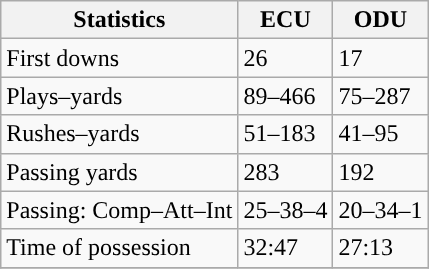<table class="wikitable" style="float: left;">
<tr>
<th>Statistics</th>
<th>ECU</th>
<th>ODU</th>
</tr>
<tr>
<td>First downs</td>
<td>26</td>
<td>17</td>
</tr>
<tr>
<td>Plays–yards</td>
<td>89–466</td>
<td>75–287</td>
</tr>
<tr>
<td>Rushes–yards</td>
<td>51–183</td>
<td>41–95</td>
</tr>
<tr>
<td>Passing yards</td>
<td>283</td>
<td>192</td>
</tr>
<tr>
<td>Passing: Comp–Att–Int</td>
<td>25–38–4</td>
<td>20–34–1</td>
</tr>
<tr>
<td>Time of possession</td>
<td>32:47</td>
<td>27:13</td>
</tr>
<tr>
</tr>
</table>
